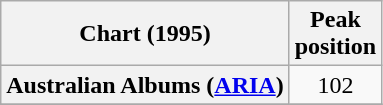<table class="wikitable sortable plainrowheaders">
<tr>
<th scope="col">Chart (1995)</th>
<th scope="col">Peak<br>position</th>
</tr>
<tr>
<th scope="row">Australian Albums (<a href='#'>ARIA</a>)</th>
<td align="center">102</td>
</tr>
<tr>
</tr>
</table>
